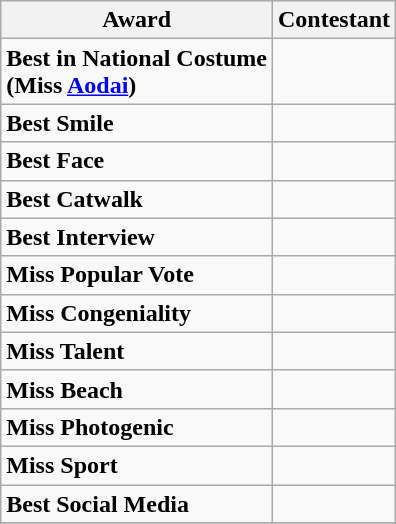<table class="wikitable sortable">
<tr align="center">
<th>Award</th>
<th>Contestant</th>
</tr>
<tr>
<td><strong>Best in National Costume</strong><br><strong>(Miss <a href='#'>Aodai</a>)</strong></td>
<td></td>
</tr>
<tr>
<td><strong>Best Smile</strong></td>
<td></td>
</tr>
<tr>
<td><strong>Best Face</strong></td>
<td></td>
</tr>
<tr>
<td><strong>Best Catwalk</strong></td>
<td></td>
</tr>
<tr>
<td><strong>Best Interview</strong></td>
<td></td>
</tr>
<tr>
<td><strong>Miss Popular Vote</strong></td>
<td></td>
</tr>
<tr>
<td><strong>Miss Congeniality</strong></td>
<td></td>
</tr>
<tr>
<td><strong>Miss Talent</strong></td>
<td></td>
</tr>
<tr>
<td><strong>Miss Beach</strong></td>
<td></td>
</tr>
<tr>
<td><strong>Miss Photogenic</strong></td>
<td></td>
</tr>
<tr>
<td><strong>Miss Sport</strong></td>
<td></td>
</tr>
<tr>
<td><strong>Best Social Media</strong></td>
<td></td>
</tr>
<tr>
</tr>
</table>
